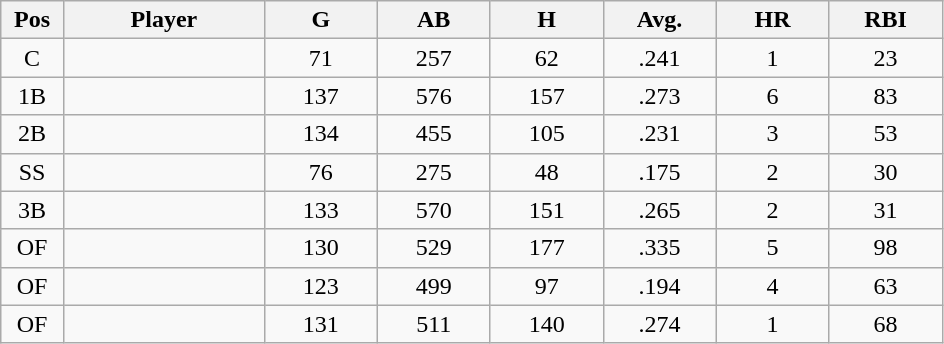<table class="wikitable sortable">
<tr>
<th bgcolor="#DDDDFF" width="5%">Pos</th>
<th bgcolor="#DDDDFF" width="16%">Player</th>
<th bgcolor="#DDDDFF" width="9%">G</th>
<th bgcolor="#DDDDFF" width="9%">AB</th>
<th bgcolor="#DDDDFF" width="9%">H</th>
<th bgcolor="#DDDDFF" width="9%">Avg.</th>
<th bgcolor="#DDDDFF" width="9%">HR</th>
<th bgcolor="#DDDDFF" width="9%">RBI</th>
</tr>
<tr align="center">
<td>C</td>
<td></td>
<td>71</td>
<td>257</td>
<td>62</td>
<td>.241</td>
<td>1</td>
<td>23</td>
</tr>
<tr align="center">
<td>1B</td>
<td></td>
<td>137</td>
<td>576</td>
<td>157</td>
<td>.273</td>
<td>6</td>
<td>83</td>
</tr>
<tr align="center">
<td>2B</td>
<td></td>
<td>134</td>
<td>455</td>
<td>105</td>
<td>.231</td>
<td>3</td>
<td>53</td>
</tr>
<tr align="center">
<td>SS</td>
<td></td>
<td>76</td>
<td>275</td>
<td>48</td>
<td>.175</td>
<td>2</td>
<td>30</td>
</tr>
<tr align="center">
<td>3B</td>
<td></td>
<td>133</td>
<td>570</td>
<td>151</td>
<td>.265</td>
<td>2</td>
<td>31</td>
</tr>
<tr align="center">
<td>OF</td>
<td></td>
<td>130</td>
<td>529</td>
<td>177</td>
<td>.335</td>
<td>5</td>
<td>98</td>
</tr>
<tr align="center">
<td>OF</td>
<td></td>
<td>123</td>
<td>499</td>
<td>97</td>
<td>.194</td>
<td>4</td>
<td>63</td>
</tr>
<tr align="center">
<td>OF</td>
<td></td>
<td>131</td>
<td>511</td>
<td>140</td>
<td>.274</td>
<td>1</td>
<td>68</td>
</tr>
</table>
